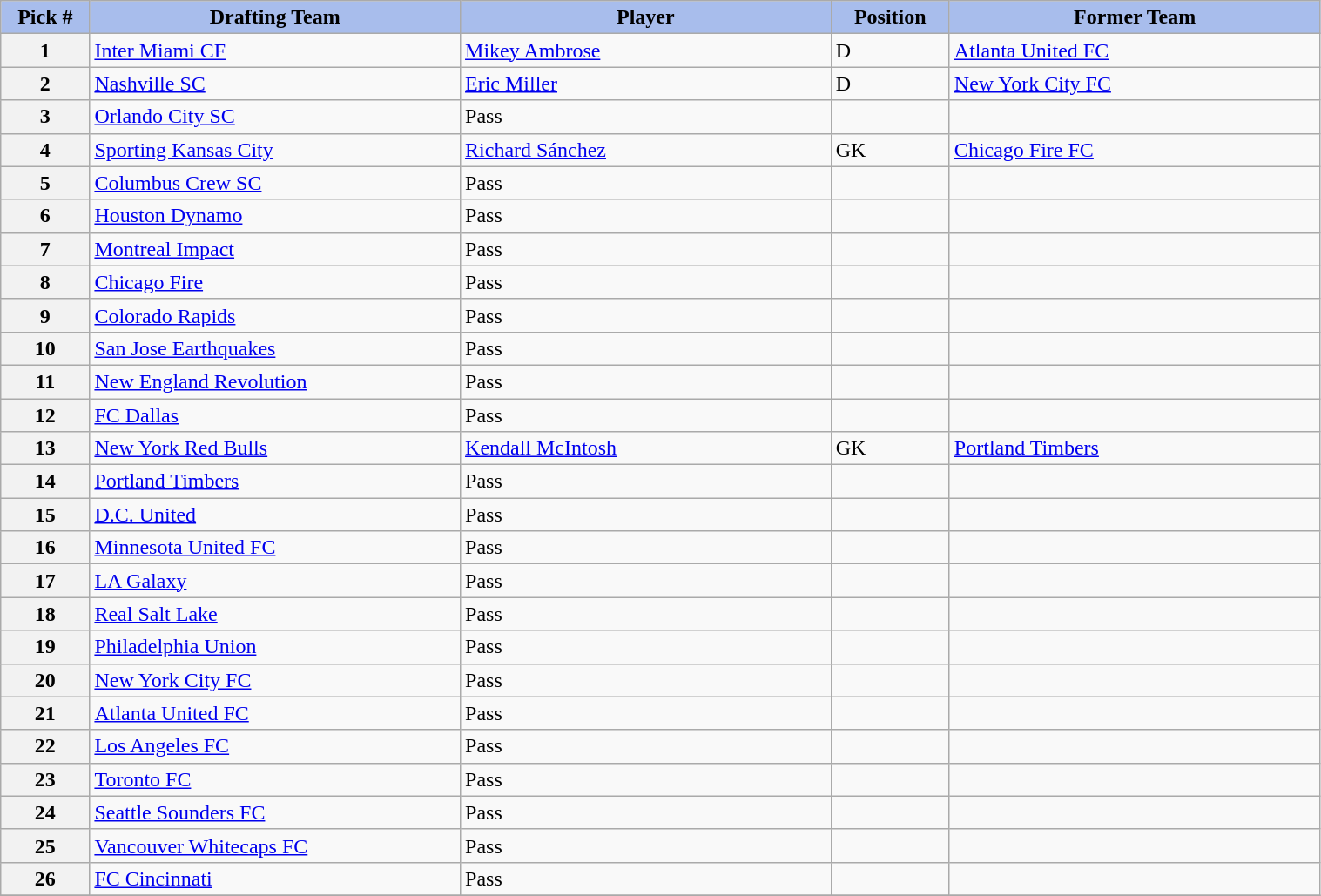<table class="wikitable sortable" style="width: 80%">
<tr>
<th style="background:#A8BDEC;" width=6%>Pick #</th>
<th width=25% style="background:#A8BDEC;">Drafting Team</th>
<th width=25% style="background:#A8BDEC;">Player</th>
<th width=8% style="background:#A8BDEC;">Position</th>
<th width=25% style="background:#A8BDEC;">Former Team</th>
</tr>
<tr>
<th>1</th>
<td><a href='#'>Inter Miami CF</a></td>
<td><a href='#'>Mikey Ambrose</a></td>
<td>D</td>
<td><a href='#'>Atlanta United FC</a></td>
</tr>
<tr>
<th>2</th>
<td><a href='#'>Nashville SC</a></td>
<td><a href='#'>Eric Miller</a></td>
<td>D</td>
<td><a href='#'>New York City FC</a></td>
</tr>
<tr>
<th>3</th>
<td><a href='#'>Orlando City SC</a></td>
<td>Pass</td>
<td></td>
<td></td>
</tr>
<tr>
<th>4</th>
<td><a href='#'>Sporting Kansas City</a></td>
<td><a href='#'>Richard Sánchez</a></td>
<td>GK</td>
<td><a href='#'>Chicago Fire FC</a></td>
</tr>
<tr>
<th>5</th>
<td><a href='#'>Columbus Crew SC</a></td>
<td>Pass</td>
<td></td>
<td></td>
</tr>
<tr>
<th>6</th>
<td><a href='#'>Houston Dynamo</a></td>
<td>Pass</td>
<td></td>
<td></td>
</tr>
<tr>
<th>7</th>
<td><a href='#'>Montreal Impact</a></td>
<td>Pass</td>
<td></td>
<td></td>
</tr>
<tr>
<th>8</th>
<td><a href='#'>Chicago Fire</a></td>
<td>Pass</td>
<td></td>
<td></td>
</tr>
<tr>
<th>9</th>
<td><a href='#'>Colorado Rapids</a></td>
<td>Pass</td>
<td></td>
<td></td>
</tr>
<tr>
<th>10</th>
<td><a href='#'>San Jose Earthquakes</a></td>
<td>Pass</td>
<td></td>
<td></td>
</tr>
<tr>
<th>11</th>
<td><a href='#'>New England Revolution</a></td>
<td>Pass</td>
<td></td>
<td></td>
</tr>
<tr>
<th>12</th>
<td><a href='#'>FC Dallas</a></td>
<td>Pass</td>
<td></td>
<td></td>
</tr>
<tr>
<th>13</th>
<td><a href='#'>New York Red Bulls</a></td>
<td><a href='#'>Kendall McIntosh</a></td>
<td>GK</td>
<td><a href='#'>Portland Timbers</a></td>
</tr>
<tr>
<th>14</th>
<td><a href='#'>Portland Timbers</a></td>
<td>Pass</td>
<td></td>
<td></td>
</tr>
<tr>
<th>15</th>
<td><a href='#'>D.C. United</a></td>
<td>Pass</td>
<td></td>
<td></td>
</tr>
<tr>
<th>16</th>
<td><a href='#'>Minnesota United FC</a></td>
<td>Pass</td>
<td></td>
<td></td>
</tr>
<tr>
<th>17</th>
<td><a href='#'>LA Galaxy</a></td>
<td>Pass</td>
<td></td>
<td></td>
</tr>
<tr>
<th>18</th>
<td><a href='#'>Real Salt Lake</a></td>
<td>Pass</td>
<td></td>
<td></td>
</tr>
<tr>
<th>19</th>
<td><a href='#'>Philadelphia Union</a></td>
<td>Pass</td>
<td></td>
<td></td>
</tr>
<tr>
<th>20</th>
<td><a href='#'>New York City FC</a></td>
<td>Pass</td>
<td></td>
<td></td>
</tr>
<tr>
<th>21</th>
<td><a href='#'>Atlanta United FC</a></td>
<td>Pass</td>
<td></td>
<td></td>
</tr>
<tr>
<th>22</th>
<td><a href='#'>Los Angeles FC</a></td>
<td>Pass</td>
<td></td>
<td></td>
</tr>
<tr>
<th>23</th>
<td><a href='#'>Toronto FC</a></td>
<td>Pass</td>
<td></td>
<td></td>
</tr>
<tr>
<th>24</th>
<td><a href='#'>Seattle Sounders FC</a></td>
<td>Pass</td>
<td></td>
<td></td>
</tr>
<tr>
<th>25</th>
<td><a href='#'>Vancouver Whitecaps FC</a></td>
<td>Pass</td>
<td></td>
<td></td>
</tr>
<tr>
<th>26</th>
<td><a href='#'>FC Cincinnati</a></td>
<td>Pass</td>
<td></td>
<td></td>
</tr>
<tr>
</tr>
</table>
